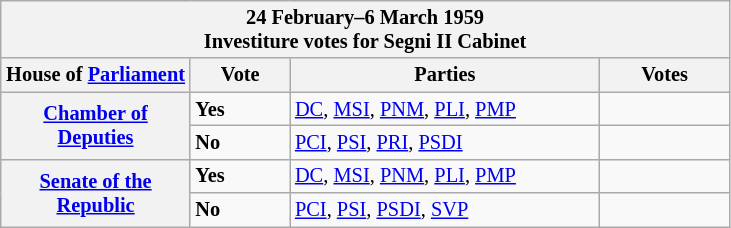<table class="wikitable" style="font-size:85%;">
<tr>
<th colspan="4">24 February–6 March 1959<br>Investiture votes for Segni II Cabinet</th>
</tr>
<tr>
<th width="120">House of <a href='#'>Parliament</a></th>
<th width="60">Vote</th>
<th width="200">Parties</th>
<th width="80" align="center">Votes</th>
</tr>
<tr>
<th rowspan="2"><a href='#'>Chamber of Deputies</a><br></th>
<td> <strong>Yes</strong></td>
<td><a href='#'>DC</a>, <a href='#'>MSI</a>, <a href='#'>PNM</a>, <a href='#'>PLI</a>, <a href='#'>PMP</a></td>
<td></td>
</tr>
<tr>
<td> <strong>No</strong></td>
<td><a href='#'>PCI</a>, <a href='#'>PSI</a>, <a href='#'>PRI</a>, <a href='#'>PSDI</a></td>
<td></td>
</tr>
<tr>
<th rowspan="2"><a href='#'>Senate of the Republic</a><br></th>
<td> <strong>Yes</strong></td>
<td><a href='#'>DC</a>, <a href='#'>MSI</a>, <a href='#'>PNM</a>, <a href='#'>PLI</a>, <a href='#'>PMP</a></td>
<td></td>
</tr>
<tr>
<td> <strong>No</strong></td>
<td><a href='#'>PCI</a>, <a href='#'>PSI</a>, <a href='#'>PSDI</a>, <a href='#'>SVP</a></td>
<td></td>
</tr>
</table>
